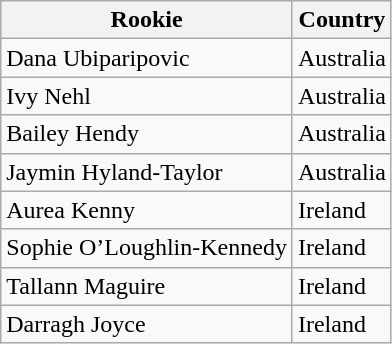<table class="wikitable">
<tr>
<th>Rookie</th>
<th>Country</th>
</tr>
<tr>
<td>Dana Ubiparipovic</td>
<td>Australia</td>
</tr>
<tr>
<td>Ivy Nehl</td>
<td>Australia</td>
</tr>
<tr>
<td>Bailey Hendy</td>
<td>Australia</td>
</tr>
<tr>
<td>Jaymin Hyland-Taylor</td>
<td>Australia</td>
</tr>
<tr>
<td>Aurea Kenny</td>
<td>Ireland</td>
</tr>
<tr>
<td>Sophie O’Loughlin-Kennedy</td>
<td>Ireland</td>
</tr>
<tr>
<td>Tallann Maguire</td>
<td>Ireland</td>
</tr>
<tr>
<td>Darragh Joyce</td>
<td>Ireland</td>
</tr>
</table>
